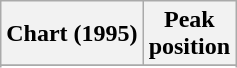<table class="wikitable sortable plainrowheaders" style="text-align:center">
<tr>
<th scope="col">Chart (1995)</th>
<th scope="col">Peak<br>position</th>
</tr>
<tr>
</tr>
<tr>
</tr>
<tr>
</tr>
</table>
